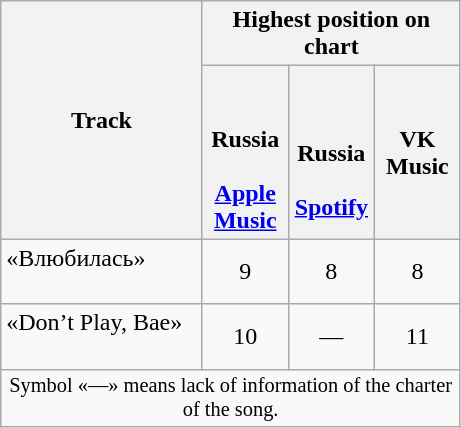<table class="wikitable" style="text-align:center;">
<tr>
<th rowspan="2">Track</th>
<th colspan="3">Highest position on chart</th>
</tr>
<tr>
<th width="50"><br><br>Russia<br><br><a href='#'>Apple Music</a></th>
<th width="50"><br><br>Russia<br><br><a href='#'>Spotify</a></th>
<th width="50">VK Music</th>
</tr>
<tr>
<td align="left">«Влюбилась»<br><br></td>
<td>9</td>
<td>8</td>
<td>8</td>
</tr>
<tr>
<td align="left">«Don’t Play, Bae»<br><br></td>
<td>10</td>
<td>—</td>
<td>11</td>
</tr>
<tr>
<td colspan="4" style="font-size:85%;" width="300">Symbol «—» means lack of information of the charter of the song.</td>
</tr>
</table>
